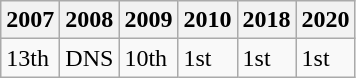<table class="wikitable">
<tr>
<th>2007</th>
<th>2008</th>
<th>2009</th>
<th>2010</th>
<th>2018</th>
<th>2020</th>
</tr>
<tr>
<td>13th</td>
<td>DNS</td>
<td>10th</td>
<td>1st</td>
<td>1st</td>
<td>1st</td>
</tr>
</table>
